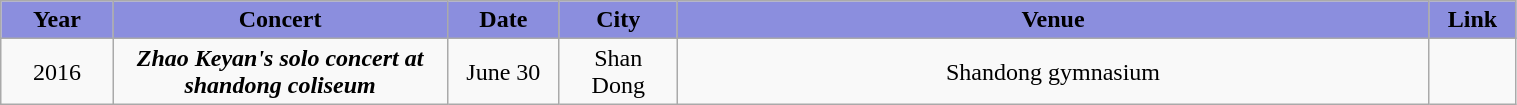<table class="wikitable sortable mw-collapsible" width="80%" style="text-align:center">
<tr align="center" style="background:#8B8EDE">
<td style="width:2%"><strong>Year</strong></td>
<td style="width:8%"><strong>Concert</strong></td>
<td style="width:2%"><strong>Date</strong></td>
<td style="width:2%"><strong>City</strong></td>
<td style="width:18%"><strong>Venue</strong></td>
<td style="width:1%"><strong>Link</strong></td>
</tr>
<tr>
<td rowspan="2">2016</td>
<td rowspan="2"><strong><em>Zhao Keyan's solo concert at shandong coliseum</em></strong></td>
<td>June 30</td>
<td>Shan Dong</td>
<td>Shandong gymnasium</td>
<td></td>
</tr>
</table>
